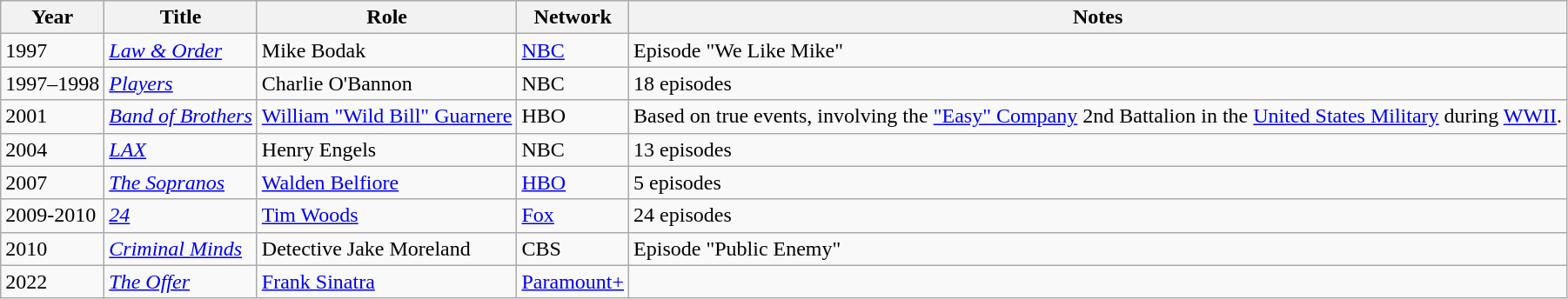<table class="wikitable sortable">
<tr>
<th>Year</th>
<th>Title</th>
<th>Role</th>
<th>Network</th>
<th class="unsortable">Notes</th>
</tr>
<tr>
<td>1997</td>
<td><em><a href='#'>Law & Order</a></em></td>
<td>Mike Bodak</td>
<td><a href='#'>NBC</a></td>
<td>Episode "We Like Mike"</td>
</tr>
<tr>
<td>1997–1998</td>
<td><em><a href='#'>Players</a></em></td>
<td>Charlie O'Bannon</td>
<td>NBC</td>
<td>18 episodes</td>
</tr>
<tr>
<td>2001</td>
<td><em><a href='#'>Band of Brothers</a></em></td>
<td><a href='#'>William "Wild Bill" Guarnere</a></td>
<td>HBO</td>
<td>Based on true events, involving the <a href='#'>"Easy" Company</a> 2nd Battalion in the <a href='#'>United States Military</a> during <a href='#'>WWII</a>.</td>
</tr>
<tr>
<td>2004</td>
<td><em><a href='#'>LAX</a></em></td>
<td>Henry Engels</td>
<td>NBC</td>
<td>13 episodes</td>
</tr>
<tr>
<td>2007</td>
<td><em><a href='#'>The Sopranos</a></em></td>
<td><a href='#'>Walden Belfiore</a></td>
<td><a href='#'>HBO</a></td>
<td>5 episodes</td>
</tr>
<tr>
<td>2009-2010</td>
<td><em><a href='#'>24</a></em></td>
<td><a href='#'>Tim Woods</a></td>
<td><a href='#'>Fox</a></td>
<td>24 episodes</td>
</tr>
<tr>
<td>2010</td>
<td><em><a href='#'>Criminal Minds</a></em></td>
<td>Detective Jake Moreland</td>
<td>CBS</td>
<td>Episode "Public Enemy"</td>
</tr>
<tr>
<td>2022</td>
<td><em><a href='#'>The Offer</a></em></td>
<td><a href='#'>Frank Sinatra</a></td>
<td><a href='#'>Paramount+</a></td>
<td></td>
</tr>
</table>
